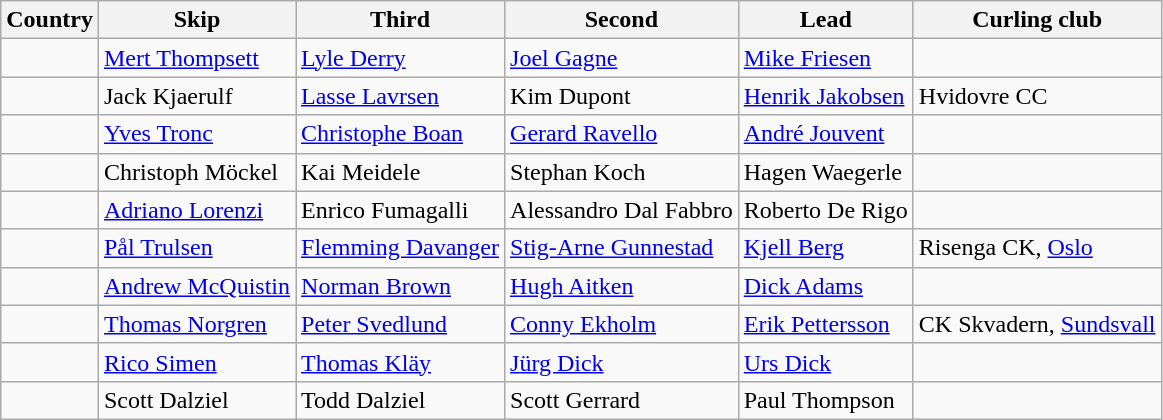<table class=wikitable>
<tr>
<th>Country</th>
<th>Skip</th>
<th>Third</th>
<th>Second</th>
<th>Lead</th>
<th>Curling club</th>
</tr>
<tr>
<td></td>
<td><a href='#'>Mert Thompsett</a></td>
<td><a href='#'>Lyle Derry</a></td>
<td><a href='#'>Joel Gagne</a></td>
<td><a href='#'>Mike Friesen</a></td>
<td></td>
</tr>
<tr>
<td></td>
<td>Jack Kjaerulf</td>
<td><a href='#'>Lasse Lavrsen</a></td>
<td>Kim Dupont</td>
<td><a href='#'>Henrik Jakobsen</a></td>
<td>Hvidovre CC</td>
</tr>
<tr>
<td></td>
<td><a href='#'>Yves Tronc</a></td>
<td><a href='#'>Christophe Boan</a></td>
<td><a href='#'>Gerard Ravello</a></td>
<td><a href='#'>André Jouvent</a></td>
<td></td>
</tr>
<tr>
<td></td>
<td>Christoph Möckel</td>
<td>Kai Meidele</td>
<td>Stephan Koch</td>
<td>Hagen Waegerle</td>
<td></td>
</tr>
<tr>
<td></td>
<td><a href='#'>Adriano Lorenzi</a></td>
<td>Enrico Fumagalli</td>
<td>Alessandro Dal Fabbro</td>
<td>Roberto De Rigo</td>
<td></td>
</tr>
<tr>
<td></td>
<td><a href='#'>Pål Trulsen</a></td>
<td><a href='#'>Flemming Davanger</a></td>
<td><a href='#'>Stig-Arne Gunnestad</a></td>
<td><a href='#'>Kjell Berg</a></td>
<td>Risenga CK, <a href='#'>Oslo</a></td>
</tr>
<tr>
<td></td>
<td><a href='#'>Andrew McQuistin</a></td>
<td><a href='#'>Norman Brown</a></td>
<td><a href='#'>Hugh Aitken</a></td>
<td><a href='#'>Dick Adams</a></td>
<td></td>
</tr>
<tr>
<td></td>
<td><a href='#'>Thomas Norgren</a></td>
<td><a href='#'>Peter Svedlund</a></td>
<td><a href='#'>Conny Ekholm</a></td>
<td><a href='#'>Erik Pettersson</a></td>
<td>CK Skvadern, <a href='#'>Sundsvall</a></td>
</tr>
<tr>
<td></td>
<td><a href='#'>Rico Simen</a></td>
<td><a href='#'>Thomas Kläy</a></td>
<td><a href='#'>Jürg Dick</a></td>
<td><a href='#'>Urs Dick</a></td>
<td></td>
</tr>
<tr>
<td></td>
<td>Scott Dalziel</td>
<td>Todd Dalziel</td>
<td>Scott Gerrard</td>
<td>Paul Thompson</td>
<td></td>
</tr>
</table>
